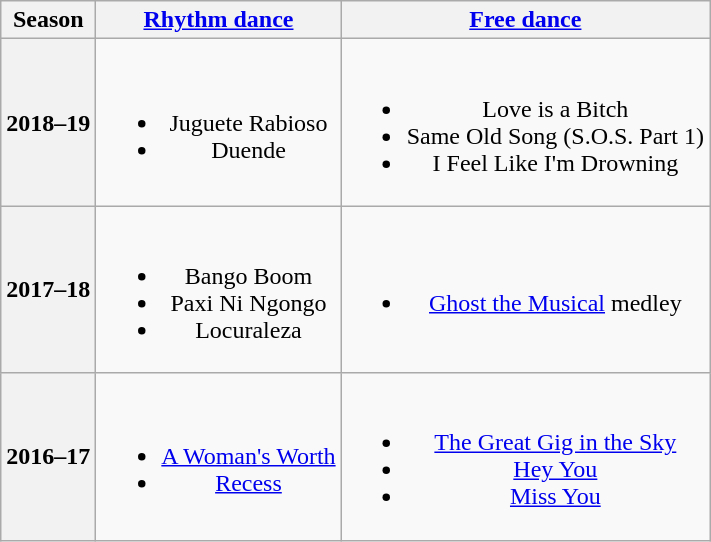<table class="wikitable" style="text-align:center">
<tr>
<th>Season</th>
<th><a href='#'>Rhythm dance</a></th>
<th><a href='#'>Free dance</a></th>
</tr>
<tr>
<th>2018–19</th>
<td><br><ul><li> Juguete Rabioso <br></li><li> Duende <br></li></ul></td>
<td><br><ul><li>Love is a Bitch<br></li><li>Same Old Song (S.O.S. Part 1)<br></li><li>I Feel Like I'm Drowning<br></li></ul></td>
</tr>
<tr>
<th>2017–18 <br> </th>
<td><br><ul><li> Bango Boom <br></li><li> Paxi Ni Ngongo <br></li><li> Locuraleza  <br></li></ul></td>
<td><br><ul><li><a href='#'>Ghost the Musical</a> medley</li></ul></td>
</tr>
<tr>
<th>2016–17 <br> </th>
<td><br><ul><li> <a href='#'>A Woman's Worth</a> <br></li><li> <a href='#'>Recess</a> <br></li></ul></td>
<td><br><ul><li><a href='#'>The Great Gig in the Sky</a> <br></li><li><a href='#'>Hey You</a> <br></li><li><a href='#'>Miss You</a> <br></li></ul></td>
</tr>
</table>
